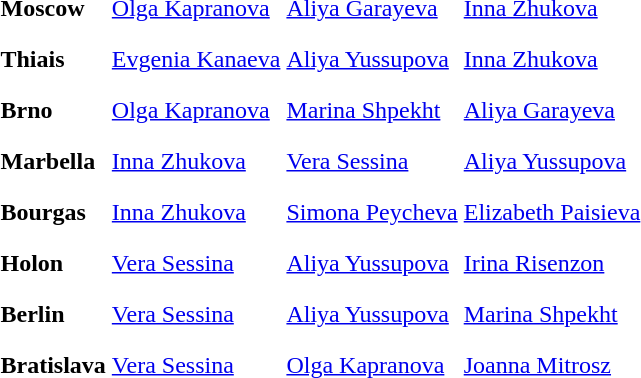<table>
<tr>
<th scope=row style="text-align:left">Moscow</th>
<td style="height:30px;"> <a href='#'>Olga Kapranova</a></td>
<td style="height:30px;"> <a href='#'>Aliya Garayeva</a></td>
<td style="height:30px;"> <a href='#'>Inna Zhukova</a></td>
</tr>
<tr>
<th scope=row style="text-align:left">Thiais</th>
<td style="height:30px;"> <a href='#'>Evgenia Kanaeva</a></td>
<td style="height:30px;"> <a href='#'>Aliya Yussupova</a></td>
<td style="height:30px;"> <a href='#'>Inna Zhukova</a></td>
</tr>
<tr>
<th scope=row style="text-align:left">Brno</th>
<td style="height:30px;"> <a href='#'>Olga Kapranova</a></td>
<td style="height:30px;"> <a href='#'>Marina Shpekht</a></td>
<td style="height:30px;"> <a href='#'>Aliya Garayeva</a></td>
</tr>
<tr>
<th scope=row style="text-align:left">Marbella</th>
<td style="height:30px;"> <a href='#'>Inna Zhukova</a></td>
<td style="height:30px;"> <a href='#'>Vera Sessina</a></td>
<td style="height:30px;"> <a href='#'>Aliya Yussupova</a></td>
</tr>
<tr>
<th scope=row style="text-align:left">Bourgas</th>
<td style="height:30px;"> <a href='#'>Inna Zhukova</a></td>
<td style="height:30px;"> <a href='#'>Simona Peycheva</a></td>
<td style="height:30px;"> <a href='#'>Elizabeth Paisieva</a></td>
</tr>
<tr>
<th scope=row style="text-align:left">Holon</th>
<td style="height:30px;"> <a href='#'>Vera Sessina</a></td>
<td style="height:30px;"> <a href='#'>Aliya Yussupova</a></td>
<td style="height:30px;"> <a href='#'>Irina Risenzon</a></td>
</tr>
<tr>
<th scope=row style="text-align:left">Berlin</th>
<td style="height:30px;"> <a href='#'>Vera Sessina</a></td>
<td style="height:30px;"> <a href='#'>Aliya Yussupova</a></td>
<td style="height:30px;"> <a href='#'>Marina Shpekht</a></td>
</tr>
<tr>
<th scope=row style="text-align:left">Bratislava</th>
<td style="height:30px;"> <a href='#'>Vera Sessina</a></td>
<td style="height:30px;"> <a href='#'>Olga Kapranova</a></td>
<td style="height:30px;"> <a href='#'>Joanna Mitrosz</a></td>
</tr>
<tr>
</tr>
</table>
